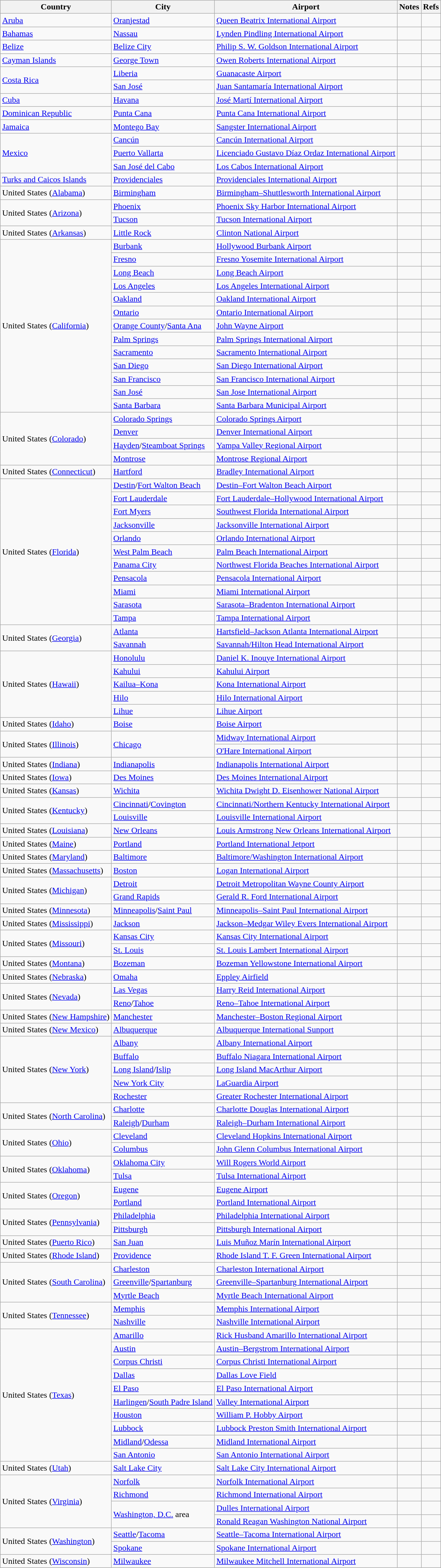<table class="wikitable sortable">
<tr>
<th>Country</th>
<th>City</th>
<th>Airport</th>
<th>Notes</th>
<th class="unsortable">Refs</th>
</tr>
<tr>
<td><a href='#'>Aruba</a></td>
<td><a href='#'>Oranjestad</a></td>
<td><a href='#'>Queen Beatrix International Airport</a></td>
<td align=center></td>
<td align=center></td>
</tr>
<tr>
<td><a href='#'>Bahamas</a></td>
<td><a href='#'>Nassau</a></td>
<td><a href='#'>Lynden Pindling International Airport</a></td>
<td align=center></td>
<td align=center></td>
</tr>
<tr>
<td><a href='#'>Belize</a></td>
<td><a href='#'>Belize City</a></td>
<td><a href='#'>Philip S. W. Goldson International Airport</a></td>
<td align=center></td>
<td align=center></td>
</tr>
<tr>
<td><a href='#'>Cayman Islands</a></td>
<td><a href='#'>George Town</a></td>
<td><a href='#'>Owen Roberts International Airport</a></td>
<td align=center></td>
<td align=center></td>
</tr>
<tr>
<td rowspan="2"><a href='#'>Costa Rica</a></td>
<td><a href='#'>Liberia</a></td>
<td><a href='#'>Guanacaste Airport</a></td>
<td align=center></td>
<td align=center></td>
</tr>
<tr>
<td><a href='#'>San José</a></td>
<td><a href='#'>Juan Santamaría International Airport</a></td>
<td align=center></td>
<td align=center></td>
</tr>
<tr>
<td><a href='#'>Cuba</a></td>
<td><a href='#'>Havana</a></td>
<td><a href='#'>José Martí International Airport</a></td>
<td align=center></td>
<td align=center></td>
</tr>
<tr>
<td><a href='#'>Dominican Republic</a></td>
<td><a href='#'>Punta Cana</a></td>
<td><a href='#'>Punta Cana International Airport</a></td>
<td align=center></td>
<td align=center></td>
</tr>
<tr>
<td><a href='#'>Jamaica</a></td>
<td><a href='#'>Montego Bay</a></td>
<td><a href='#'>Sangster International Airport</a></td>
<td align=center></td>
<td align=center></td>
</tr>
<tr>
<td rowspan="3"><a href='#'>Mexico</a></td>
<td><a href='#'>Cancún</a></td>
<td><a href='#'>Cancún International Airport</a></td>
<td align=center></td>
<td align=center></td>
</tr>
<tr>
<td><a href='#'>Puerto Vallarta</a></td>
<td><a href='#'>Licenciado Gustavo Díaz Ordaz International Airport</a></td>
<td align=center></td>
<td align=center></td>
</tr>
<tr>
<td><a href='#'>San José del Cabo</a></td>
<td><a href='#'>Los Cabos International Airport</a></td>
<td align=center></td>
<td align=center></td>
</tr>
<tr>
<td><a href='#'>Turks and Caicos Islands</a></td>
<td><a href='#'>Providenciales</a></td>
<td><a href='#'>Providenciales International Airport</a></td>
<td align=center></td>
<td align=center></td>
</tr>
<tr>
<td>United States (<a href='#'>Alabama</a>)</td>
<td><a href='#'>Birmingham</a></td>
<td><a href='#'>Birmingham–Shuttlesworth International Airport</a></td>
<td align=center></td>
<td align=center></td>
</tr>
<tr>
<td rowspan="2">United States (<a href='#'>Arizona</a>)</td>
<td><a href='#'>Phoenix</a></td>
<td><a href='#'>Phoenix Sky Harbor International Airport</a></td>
<td></td>
<td align=center></td>
</tr>
<tr>
<td><a href='#'>Tucson</a></td>
<td><a href='#'>Tucson International Airport</a></td>
<td align=center></td>
<td align=center></td>
</tr>
<tr>
<td>United States (<a href='#'>Arkansas</a>)</td>
<td><a href='#'>Little Rock</a></td>
<td><a href='#'>Clinton National Airport</a></td>
<td align=center></td>
<td align=center></td>
</tr>
<tr>
<td rowspan="13">United States (<a href='#'>California</a>)</td>
<td><a href='#'>Burbank</a></td>
<td><a href='#'>Hollywood Burbank Airport</a></td>
<td align=center></td>
<td align=center></td>
</tr>
<tr>
<td><a href='#'>Fresno</a></td>
<td><a href='#'>Fresno Yosemite International Airport</a></td>
<td align=center></td>
<td align=center></td>
</tr>
<tr>
<td><a href='#'>Long Beach</a></td>
<td><a href='#'>Long Beach Airport</a></td>
<td align=center></td>
<td align=center></td>
</tr>
<tr>
<td><a href='#'>Los Angeles</a></td>
<td><a href='#'>Los Angeles International Airport</a></td>
<td></td>
<td align=center></td>
</tr>
<tr>
<td><a href='#'>Oakland</a></td>
<td><a href='#'>Oakland International Airport</a></td>
<td></td>
<td align=center></td>
</tr>
<tr>
<td><a href='#'>Ontario</a></td>
<td><a href='#'>Ontario International Airport</a></td>
<td align=center></td>
<td align=center></td>
</tr>
<tr>
<td><a href='#'>Orange County</a>/<a href='#'>Santa Ana</a></td>
<td><a href='#'>John Wayne Airport</a></td>
<td align=center></td>
<td align=center></td>
</tr>
<tr>
<td><a href='#'>Palm Springs</a></td>
<td><a href='#'>Palm Springs International Airport</a></td>
<td align=center></td>
<td align=center></td>
</tr>
<tr>
<td><a href='#'>Sacramento</a></td>
<td><a href='#'>Sacramento International Airport</a></td>
<td align=center></td>
<td align=center></td>
</tr>
<tr>
<td><a href='#'>San Diego</a></td>
<td><a href='#'>San Diego International Airport</a></td>
<td></td>
<td align=center></td>
</tr>
<tr>
<td><a href='#'>San Francisco</a></td>
<td><a href='#'>San Francisco International Airport</a></td>
<td align=center></td>
<td align=center></td>
</tr>
<tr>
<td><a href='#'>San José</a></td>
<td><a href='#'>San Jose International Airport</a></td>
<td align=center></td>
<td align=center></td>
</tr>
<tr>
<td><a href='#'>Santa Barbara</a></td>
<td><a href='#'>Santa Barbara Municipal Airport</a></td>
<td align=center></td>
<td align=center></td>
</tr>
<tr>
<td rowspan="4">United States (<a href='#'>Colorado</a>)</td>
<td><a href='#'>Colorado Springs</a></td>
<td><a href='#'>Colorado Springs Airport</a></td>
<td align=center></td>
<td align=center></td>
</tr>
<tr>
<td><a href='#'>Denver</a></td>
<td><a href='#'>Denver International Airport</a></td>
<td></td>
<td align=center></td>
</tr>
<tr>
<td><a href='#'>Hayden</a>/<a href='#'>Steamboat Springs</a></td>
<td><a href='#'>Yampa Valley Regional Airport</a></td>
<td align=center></td>
<td align=center></td>
</tr>
<tr>
<td><a href='#'>Montrose</a></td>
<td><a href='#'>Montrose Regional Airport</a></td>
<td align=center></td>
<td align=center></td>
</tr>
<tr>
<td>United States (<a href='#'>Connecticut</a>)</td>
<td><a href='#'>Hartford</a></td>
<td><a href='#'>Bradley International Airport</a></td>
<td align=center></td>
<td align=center></td>
</tr>
<tr>
<td rowspan="11">United States (<a href='#'>Florida</a>)</td>
<td><a href='#'>Destin</a>/<a href='#'>Fort Walton Beach</a></td>
<td><a href='#'>Destin–Fort Walton Beach Airport</a></td>
<td align=center></td>
<td align=center></td>
</tr>
<tr>
<td><a href='#'>Fort Lauderdale</a></td>
<td><a href='#'>Fort Lauderdale–Hollywood International Airport</a></td>
<td align=center></td>
<td align=center></td>
</tr>
<tr>
<td><a href='#'>Fort Myers</a></td>
<td><a href='#'>Southwest Florida International Airport</a></td>
<td align=center></td>
<td align=center></td>
</tr>
<tr>
<td><a href='#'>Jacksonville</a></td>
<td><a href='#'>Jacksonville International Airport</a></td>
<td align=center></td>
<td align=center></td>
</tr>
<tr>
<td><a href='#'>Orlando</a></td>
<td><a href='#'>Orlando International Airport</a></td>
<td></td>
<td align=center></td>
</tr>
<tr>
<td><a href='#'>West Palm Beach</a></td>
<td><a href='#'>Palm Beach International Airport</a></td>
<td align=center></td>
<td align=center></td>
</tr>
<tr>
<td><a href='#'>Panama City</a></td>
<td><a href='#'>Northwest Florida Beaches International Airport</a></td>
<td align=center></td>
<td align=center></td>
</tr>
<tr>
<td><a href='#'>Pensacola</a></td>
<td><a href='#'>Pensacola International Airport</a></td>
<td align=center></td>
<td align=center></td>
</tr>
<tr>
<td><a href='#'>Miami</a></td>
<td><a href='#'>Miami International Airport</a></td>
<td align=center></td>
<td align=center></td>
</tr>
<tr>
<td><a href='#'>Sarasota</a></td>
<td><a href='#'>Sarasota–Bradenton International Airport</a></td>
<td align=center></td>
<td align=center></td>
</tr>
<tr>
<td><a href='#'>Tampa</a></td>
<td><a href='#'>Tampa International Airport</a></td>
<td align=center></td>
<td align=center></td>
</tr>
<tr>
<td rowspan="2">United States (<a href='#'>Georgia</a>)</td>
<td><a href='#'>Atlanta</a></td>
<td><a href='#'>Hartsfield–Jackson Atlanta International Airport</a></td>
<td></td>
<td align=center></td>
</tr>
<tr>
<td><a href='#'>Savannah</a></td>
<td><a href='#'>Savannah/Hilton Head International Airport</a></td>
<td align=center></td>
<td align=center></td>
</tr>
<tr>
<td rowspan="5">United States (<a href='#'>Hawaii</a>)</td>
<td><a href='#'>Honolulu</a></td>
<td><a href='#'>Daniel K. Inouye International Airport</a></td>
<td align=center></td>
<td align=center></td>
</tr>
<tr>
<td><a href='#'>Kahului</a></td>
<td><a href='#'>Kahului Airport</a></td>
<td align=center></td>
<td align=center></td>
</tr>
<tr>
<td><a href='#'>Kailua–Kona</a></td>
<td><a href='#'>Kona International Airport</a></td>
<td align=center></td>
<td align=center></td>
</tr>
<tr>
<td><a href='#'>Hilo</a></td>
<td><a href='#'>Hilo International Airport</a></td>
<td align=center></td>
<td align=center></td>
</tr>
<tr>
<td><a href='#'>Lihue</a></td>
<td><a href='#'>Lihue Airport</a></td>
<td align=center></td>
<td align=center></td>
</tr>
<tr>
<td>United States (<a href='#'>Idaho</a>)</td>
<td><a href='#'>Boise</a></td>
<td><a href='#'>Boise Airport</a></td>
<td align=center></td>
<td align=center></td>
</tr>
<tr>
<td rowspan="2">United States (<a href='#'>Illinois</a>)</td>
<td rowspan="2"><a href='#'>Chicago</a></td>
<td><a href='#'>Midway International Airport</a></td>
<td></td>
<td align=center></td>
</tr>
<tr>
<td><a href='#'>O'Hare International Airport</a></td>
<td align=center></td>
<td align=center></td>
</tr>
<tr>
<td>United States (<a href='#'>Indiana</a>)</td>
<td><a href='#'>Indianapolis</a></td>
<td><a href='#'>Indianapolis International Airport</a></td>
<td align=center></td>
<td align=center></td>
</tr>
<tr>
<td>United States (<a href='#'>Iowa</a>)</td>
<td><a href='#'>Des Moines</a></td>
<td><a href='#'>Des Moines International Airport</a></td>
<td align=center></td>
<td align=center></td>
</tr>
<tr>
<td>United States (<a href='#'>Kansas</a>)</td>
<td><a href='#'>Wichita</a></td>
<td><a href='#'>Wichita Dwight D. Eisenhower National Airport</a></td>
<td align=center></td>
<td align=center></td>
</tr>
<tr>
<td rowspan="2">United States (<a href='#'>Kentucky</a>)</td>
<td><a href='#'>Cincinnati</a>/<a href='#'>Covington</a></td>
<td><a href='#'>Cincinnati/Northern Kentucky International Airport</a></td>
<td align=center></td>
<td align=center></td>
</tr>
<tr>
<td><a href='#'>Louisville</a></td>
<td><a href='#'>Louisville International Airport</a></td>
<td align=center></td>
<td align=center></td>
</tr>
<tr>
<td>United States (<a href='#'>Louisiana</a>)</td>
<td><a href='#'>New Orleans</a></td>
<td><a href='#'>Louis Armstrong New Orleans International Airport</a></td>
<td align=center></td>
<td align=center></td>
</tr>
<tr>
<td>United States (<a href='#'>Maine</a>)</td>
<td><a href='#'>Portland</a></td>
<td><a href='#'>Portland International Jetport</a></td>
<td align=center></td>
<td align=center></td>
</tr>
<tr>
<td>United States (<a href='#'>Maryland</a>)</td>
<td><a href='#'>Baltimore</a></td>
<td><a href='#'>Baltimore/Washington International Airport</a></td>
<td></td>
<td align=center></td>
</tr>
<tr>
<td>United States (<a href='#'>Massachusetts</a>)</td>
<td><a href='#'>Boston</a></td>
<td><a href='#'>Logan International Airport</a></td>
<td align=center></td>
<td align=center></td>
</tr>
<tr>
<td rowspan="2">United States (<a href='#'>Michigan</a>)</td>
<td><a href='#'>Detroit</a></td>
<td><a href='#'>Detroit Metropolitan Wayne County Airport</a></td>
<td align=center></td>
<td align=center></td>
</tr>
<tr>
<td><a href='#'>Grand Rapids</a></td>
<td><a href='#'>Gerald R. Ford International Airport</a></td>
<td align=center></td>
<td align=center></td>
</tr>
<tr>
<td>United States (<a href='#'>Minnesota</a>)</td>
<td><a href='#'>Minneapolis</a>/<a href='#'>Saint Paul</a></td>
<td><a href='#'>Minneapolis–Saint Paul International Airport</a></td>
<td align=center></td>
<td align=center></td>
</tr>
<tr>
<td>United States (<a href='#'>Mississippi</a>)</td>
<td><a href='#'>Jackson</a></td>
<td><a href='#'>Jackson–Medgar Wiley Evers International Airport</a></td>
<td align=center></td>
<td align=center></td>
</tr>
<tr>
<td rowspan="2">United States (<a href='#'>Missouri</a>)</td>
<td><a href='#'>Kansas City</a></td>
<td><a href='#'>Kansas City International Airport</a></td>
<td align=center></td>
<td align=center></td>
</tr>
<tr>
<td><a href='#'>St. Louis</a></td>
<td><a href='#'>St. Louis Lambert International Airport</a></td>
<td align=center></td>
<td align=center></td>
</tr>
<tr>
<td>United States (<a href='#'>Montana</a>)</td>
<td><a href='#'>Bozeman</a></td>
<td><a href='#'>Bozeman Yellowstone International Airport</a></td>
<td align=center></td>
<td align=center></td>
</tr>
<tr>
<td>United States (<a href='#'>Nebraska</a>)</td>
<td><a href='#'>Omaha</a></td>
<td><a href='#'>Eppley Airfield</a></td>
<td align=center></td>
<td align=center></td>
</tr>
<tr>
<td rowspan="2">United States (<a href='#'>Nevada</a>)</td>
<td><a href='#'>Las Vegas</a></td>
<td><a href='#'>Harry Reid International Airport</a></td>
<td></td>
<td align=center></td>
</tr>
<tr>
<td><a href='#'>Reno</a>/<a href='#'>Tahoe</a></td>
<td><a href='#'>Reno–Tahoe International Airport</a></td>
<td align=center></td>
<td align=center></td>
</tr>
<tr>
<td>United States (<a href='#'>New Hampshire</a>)</td>
<td><a href='#'>Manchester</a></td>
<td><a href='#'>Manchester–Boston Regional Airport</a></td>
<td align=center></td>
<td align=center></td>
</tr>
<tr>
<td>United States (<a href='#'>New Mexico</a>)</td>
<td><a href='#'>Albuquerque</a></td>
<td><a href='#'>Albuquerque International Sunport</a></td>
<td align=center></td>
<td align=center></td>
</tr>
<tr>
<td rowspan="5">United States (<a href='#'>New York</a>)</td>
<td><a href='#'>Albany</a></td>
<td><a href='#'>Albany International Airport</a></td>
<td align=center></td>
<td align=center></td>
</tr>
<tr>
<td><a href='#'>Buffalo</a></td>
<td><a href='#'>Buffalo Niagara International Airport</a></td>
<td align=center></td>
<td align=center></td>
</tr>
<tr>
<td><a href='#'>Long Island</a>/<a href='#'>Islip</a></td>
<td><a href='#'>Long Island MacArthur Airport</a></td>
<td align=center></td>
<td align=center></td>
</tr>
<tr>
<td><a href='#'>New York City</a></td>
<td><a href='#'>LaGuardia Airport</a></td>
<td align=center></td>
<td align=center></td>
</tr>
<tr>
<td><a href='#'>Rochester</a></td>
<td><a href='#'>Greater Rochester International Airport</a></td>
<td align=center></td>
<td align=center></td>
</tr>
<tr>
<td rowspan="2">United States (<a href='#'>North Carolina</a>)</td>
<td><a href='#'>Charlotte</a></td>
<td><a href='#'>Charlotte Douglas International Airport</a></td>
<td align=center></td>
<td align=center></td>
</tr>
<tr>
<td><a href='#'>Raleigh</a>/<a href='#'>Durham</a></td>
<td><a href='#'>Raleigh–Durham International Airport</a></td>
<td align=center></td>
<td align=center></td>
</tr>
<tr>
<td rowspan="2">United States (<a href='#'>Ohio</a>)</td>
<td><a href='#'>Cleveland</a></td>
<td><a href='#'>Cleveland Hopkins International Airport</a></td>
<td align=center></td>
<td align=center></td>
</tr>
<tr>
<td><a href='#'>Columbus</a></td>
<td><a href='#'>John Glenn Columbus International Airport</a></td>
<td align=center></td>
<td align=center></td>
</tr>
<tr>
<td rowspan="2">United States (<a href='#'>Oklahoma</a>)</td>
<td><a href='#'>Oklahoma City</a></td>
<td><a href='#'>Will Rogers World Airport</a></td>
<td align=center></td>
<td align=center></td>
</tr>
<tr>
<td><a href='#'>Tulsa</a></td>
<td><a href='#'>Tulsa International Airport</a></td>
<td align=center></td>
<td align=center></td>
</tr>
<tr>
<td rowspan="2">United States (<a href='#'>Oregon</a>)</td>
<td><a href='#'>Eugene</a></td>
<td><a href='#'>Eugene Airport</a></td>
<td align=center></td>
<td align=center></td>
</tr>
<tr>
<td><a href='#'>Portland</a></td>
<td><a href='#'>Portland International Airport</a></td>
<td align=center></td>
<td align=center></td>
</tr>
<tr>
<td rowspan="2">United States (<a href='#'>Pennsylvania</a>)</td>
<td><a href='#'>Philadelphia</a></td>
<td><a href='#'>Philadelphia International Airport</a></td>
<td align=center></td>
<td align=center></td>
</tr>
<tr>
<td><a href='#'>Pittsburgh</a></td>
<td><a href='#'>Pittsburgh International Airport</a></td>
<td align=center></td>
<td align=center></td>
</tr>
<tr>
<td>United States (<a href='#'>Puerto Rico</a>)</td>
<td><a href='#'>San Juan</a></td>
<td><a href='#'>Luis Muñoz Marín International Airport</a></td>
<td align=center></td>
<td align=center></td>
</tr>
<tr>
<td>United States (<a href='#'>Rhode Island</a>)</td>
<td><a href='#'>Providence</a></td>
<td><a href='#'>Rhode Island T. F. Green International Airport</a></td>
<td align=center></td>
<td align=center></td>
</tr>
<tr>
<td rowspan="3">United States (<a href='#'>South Carolina</a>)</td>
<td><a href='#'>Charleston</a></td>
<td><a href='#'>Charleston International Airport</a></td>
<td align=center></td>
<td align=center></td>
</tr>
<tr>
<td><a href='#'>Greenville</a>/<a href='#'>Spartanburg</a></td>
<td><a href='#'>Greenville–Spartanburg International Airport</a></td>
<td align=center></td>
<td align=center></td>
</tr>
<tr>
<td><a href='#'>Myrtle Beach</a></td>
<td><a href='#'>Myrtle Beach International Airport</a></td>
<td align=center></td>
<td align=center></td>
</tr>
<tr>
<td rowspan="2">United States (<a href='#'>Tennessee</a>)</td>
<td><a href='#'>Memphis</a></td>
<td><a href='#'>Memphis International Airport</a></td>
<td align=center></td>
<td align=center></td>
</tr>
<tr>
<td><a href='#'>Nashville</a></td>
<td><a href='#'>Nashville International Airport</a></td>
<td></td>
<td align=center></td>
</tr>
<tr>
<td rowspan="10">United States (<a href='#'>Texas</a>)</td>
<td><a href='#'>Amarillo</a></td>
<td><a href='#'>Rick Husband Amarillo International Airport</a></td>
<td align=center></td>
<td align=center></td>
</tr>
<tr>
<td><a href='#'>Austin</a></td>
<td><a href='#'>Austin–Bergstrom International Airport</a></td>
<td align=center></td>
<td align=center></td>
</tr>
<tr>
<td><a href='#'>Corpus Christi</a></td>
<td><a href='#'>Corpus Christi International Airport</a></td>
<td align=center></td>
<td align=center></td>
</tr>
<tr>
<td><a href='#'>Dallas</a></td>
<td><a href='#'>Dallas Love Field</a></td>
<td></td>
<td align=center></td>
</tr>
<tr>
<td><a href='#'>El Paso</a></td>
<td><a href='#'>El Paso International Airport</a></td>
<td align=center></td>
<td align=center></td>
</tr>
<tr>
<td><a href='#'>Harlingen</a>/<a href='#'>South Padre Island</a></td>
<td><a href='#'>Valley International Airport</a></td>
<td align=center></td>
<td align=center></td>
</tr>
<tr>
<td><a href='#'>Houston</a></td>
<td><a href='#'>William P. Hobby Airport</a></td>
<td></td>
<td align=center></td>
</tr>
<tr>
<td><a href='#'>Lubbock</a></td>
<td><a href='#'>Lubbock Preston Smith International Airport</a></td>
<td align=center></td>
<td align=center></td>
</tr>
<tr>
<td><a href='#'>Midland</a>/<a href='#'>Odessa</a></td>
<td><a href='#'>Midland International Airport</a></td>
<td align=center></td>
<td align=center></td>
</tr>
<tr>
<td><a href='#'>San Antonio</a></td>
<td><a href='#'>San Antonio International Airport</a></td>
<td align=center></td>
<td align=center></td>
</tr>
<tr>
<td>United States (<a href='#'>Utah</a>)</td>
<td><a href='#'>Salt Lake City</a></td>
<td><a href='#'>Salt Lake City International Airport</a></td>
<td align=center></td>
<td align=center></td>
</tr>
<tr>
<td rowspan="4">United States (<a href='#'>Virginia</a>)</td>
<td><a href='#'>Norfolk</a></td>
<td><a href='#'>Norfolk International Airport</a></td>
<td align=center></td>
<td align=center></td>
</tr>
<tr>
<td><a href='#'>Richmond</a></td>
<td><a href='#'>Richmond International Airport</a></td>
<td align=center></td>
<td align=center></td>
</tr>
<tr>
<td rowspan="2"><a href='#'>Washington, D.C.</a> area</td>
<td><a href='#'>Dulles International Airport</a></td>
<td align=center></td>
<td align=center></td>
</tr>
<tr>
<td><a href='#'>Ronald Reagan Washington National Airport</a></td>
<td align=center></td>
<td align=center></td>
</tr>
<tr>
<td rowspan="2">United States (<a href='#'>Washington</a>)</td>
<td><a href='#'>Seattle</a>/<a href='#'>Tacoma</a></td>
<td><a href='#'>Seattle–Tacoma International Airport</a></td>
<td align="center"></td>
<td align="center"></td>
</tr>
<tr>
<td><a href='#'>Spokane</a></td>
<td><a href='#'>Spokane International Airport</a></td>
<td align=center></td>
<td align=center></td>
</tr>
<tr>
<td>United States (<a href='#'>Wisconsin</a>)</td>
<td><a href='#'>Milwaukee</a></td>
<td><a href='#'>Milwaukee Mitchell International Airport</a></td>
<td align=center></td>
<td align=center></td>
</tr>
</table>
